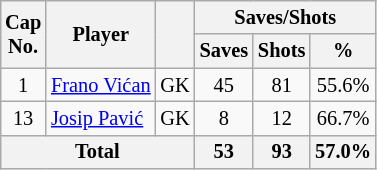<table class="wikitable sortable" style="text-align: center; font-size: 85%; margin-left: 1em;">
<tr>
<th rowspan="2">Cap<br>No.</th>
<th rowspan="2">Player</th>
<th rowspan="2"></th>
<th colspan="3">Saves/Shots</th>
</tr>
<tr>
<th>Saves</th>
<th>Shots</th>
<th>%</th>
</tr>
<tr>
<td>1</td>
<td style="text-align: left;" data-sort-value="Vićan, Frano"><a href='#'>Frano Vićan</a></td>
<td>GK</td>
<td>45</td>
<td>81</td>
<td>55.6%</td>
</tr>
<tr>
<td>13</td>
<td style="text-align: left;" data-sort-value="Pavić, Josip"><a href='#'>Josip Pavić</a></td>
<td>GK</td>
<td>8</td>
<td>12</td>
<td>66.7%</td>
</tr>
<tr>
<th colspan="3">Total</th>
<th>53</th>
<th>93</th>
<th>57.0%</th>
</tr>
</table>
